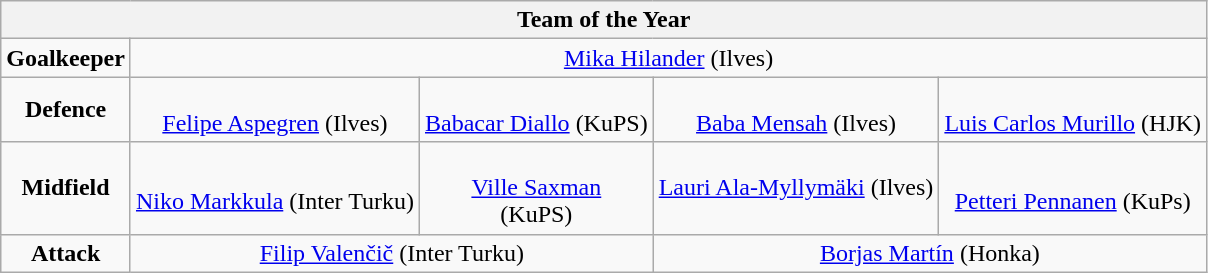<table class="wikitable" style="text-align:center">
<tr>
<th colspan="13">Team of the Year</th>
</tr>
<tr>
<td><strong>Goalkeeper</strong></td>
<td colspan="4"> <a href='#'>Mika Hilander</a> (Ilves)</td>
</tr>
<tr>
<td><strong>Defence</strong></td>
<td lowspan="1"><br><a href='#'>Felipe Aspegren</a> (Ilves)</td>
<td lowspan="1"><br><a href='#'>Babacar Diallo</a> (KuPS)</td>
<td><br><a href='#'>Baba Mensah</a> (Ilves)</td>
<td><br><a href='#'>Luis Carlos Murillo</a> (HJK)</td>
</tr>
<tr>
<td><strong>Midfield</strong></td>
<td><br><a href='#'>Niko Markkula</a> (Inter Turku)</td>
<td lowspan="1"><br>
<a href='#'>Ville Saxman</a><br>(KuPS)</td>
<td lowspan="1"> <a href='#'>Lauri Ala-Myllymäki</a> (Ilves)</td>
<td lowspan="1"><br><a href='#'>Petteri Pennanen</a> (KuPs)</td>
</tr>
<tr>
<td><strong>Attack</strong></td>
<td colspan="2.5"> <a href='#'>Filip Valenčič</a> (Inter Turku)</td>
<td colspan="2.5"> <a href='#'>Borjas Martín</a> (Honka)</td>
</tr>
</table>
